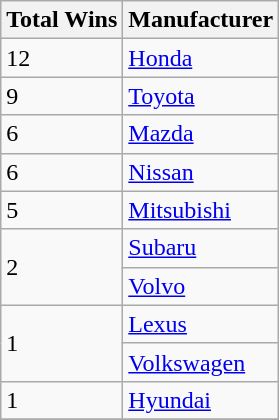<table class="wikitable">
<tr>
<th>Total Wins</th>
<th>Manufacturer</th>
</tr>
<tr>
<td>12</td>
<td><a href='#'>Honda</a></td>
</tr>
<tr>
<td>9</td>
<td><a href='#'>Toyota</a></td>
</tr>
<tr>
<td>6</td>
<td><a href='#'>Mazda</a></td>
</tr>
<tr>
<td>6</td>
<td><a href='#'>Nissan</a></td>
</tr>
<tr>
<td>5</td>
<td><a href='#'>Mitsubishi</a></td>
</tr>
<tr>
<td rowspan="2">2</td>
<td><a href='#'>Subaru</a></td>
</tr>
<tr>
<td><a href='#'>Volvo</a></td>
</tr>
<tr>
<td rowspan="2">1</td>
<td><a href='#'>Lexus</a></td>
</tr>
<tr>
<td><a href='#'>Volkswagen</a></td>
</tr>
<tr>
<td>1</td>
<td><a href='#'>Hyundai</a></td>
</tr>
<tr>
</tr>
</table>
